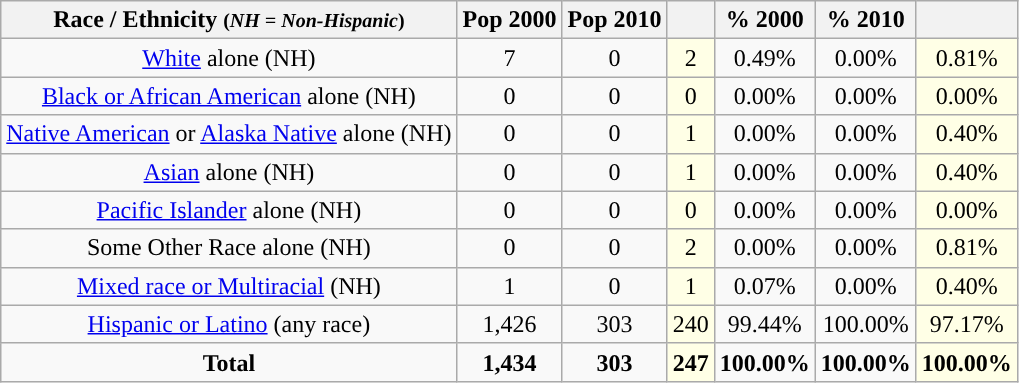<table class="wikitable" style="text-align:center;">
<tr>
<th>Race / Ethnicity <small>(<em>NH = Non-Hispanic</em>)</small></th>
<th>Pop 2000</th>
<th>Pop 2010</th>
<th></th>
<th>% 2000</th>
<th>% 2010</th>
<th></th>
</tr>
<tr>
<td><a href='#'>White</a> alone (NH)</td>
<td>7</td>
<td>0</td>
<td style='background: #ffffe6;'>2</td>
<td>0.49%</td>
<td>0.00%</td>
<td style='background: #ffffe6;'>0.81%</td>
</tr>
<tr>
<td><a href='#'>Black or African American</a> alone (NH)</td>
<td>0</td>
<td>0</td>
<td style='background: #ffffe6;'>0</td>
<td>0.00%</td>
<td>0.00%</td>
<td style='background: #ffffe6;'>0.00%</td>
</tr>
<tr>
<td><a href='#'>Native American</a> or <a href='#'>Alaska Native</a> alone (NH)</td>
<td>0</td>
<td>0</td>
<td style='background: #ffffe6;'>1</td>
<td>0.00%</td>
<td>0.00%</td>
<td style='background: #ffffe6;'>0.40%</td>
</tr>
<tr>
<td><a href='#'>Asian</a> alone (NH)</td>
<td>0</td>
<td>0</td>
<td style='background: #ffffe6;'>1</td>
<td>0.00%</td>
<td>0.00%</td>
<td style='background: #ffffe6;'>0.40%</td>
</tr>
<tr>
<td><a href='#'>Pacific Islander</a> alone (NH)</td>
<td>0</td>
<td>0</td>
<td style='background: #ffffe6;'>0</td>
<td>0.00%</td>
<td>0.00%</td>
<td style='background: #ffffe6;'>0.00%</td>
</tr>
<tr>
<td>Some Other Race alone (NH)</td>
<td>0</td>
<td>0</td>
<td style='background: #ffffe6;'>2</td>
<td>0.00%</td>
<td>0.00%</td>
<td style='background: #ffffe6;'>0.81%</td>
</tr>
<tr>
<td><a href='#'>Mixed race or Multiracial</a> (NH)</td>
<td>1</td>
<td>0</td>
<td style='background: #ffffe6;'>1</td>
<td>0.07%</td>
<td>0.00%</td>
<td style='background: #ffffe6;'>0.40%</td>
</tr>
<tr>
<td><a href='#'>Hispanic or Latino</a> (any race)</td>
<td>1,426</td>
<td>303</td>
<td style='background: #ffffe6;'>240</td>
<td>99.44%</td>
<td>100.00%</td>
<td style='background: #ffffe6;'>97.17%</td>
</tr>
<tr>
<td><strong>Total</strong></td>
<td><strong>1,434</strong></td>
<td><strong>303</strong></td>
<td style='background: #ffffe6;'><strong>247</strong></td>
<td><strong>100.00%</strong></td>
<td><strong>100.00%</strong></td>
<td style='background: #ffffe6;'><strong>100.00%</strong></td>
</tr>
</table>
